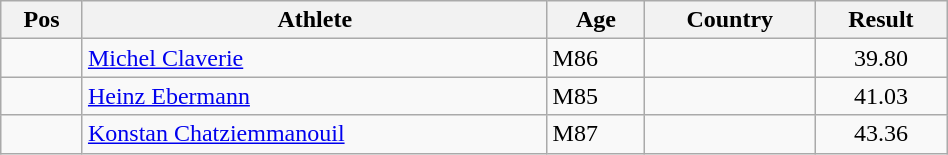<table class="wikitable"  style="text-align:center; width:50%;">
<tr>
<th>Pos</th>
<th>Athlete</th>
<th>Age</th>
<th>Country</th>
<th>Result</th>
</tr>
<tr>
<td align=center></td>
<td align=left><a href='#'>Michel Claverie</a></td>
<td align=left>M86</td>
<td align=left></td>
<td>39.80</td>
</tr>
<tr>
<td align=center></td>
<td align=left><a href='#'>Heinz Ebermann</a></td>
<td align=left>M85</td>
<td align=left></td>
<td>41.03</td>
</tr>
<tr>
<td align=center></td>
<td align=left><a href='#'>Konstan Chatziemmanouil</a></td>
<td align=left>M87</td>
<td align=left></td>
<td>43.36</td>
</tr>
</table>
